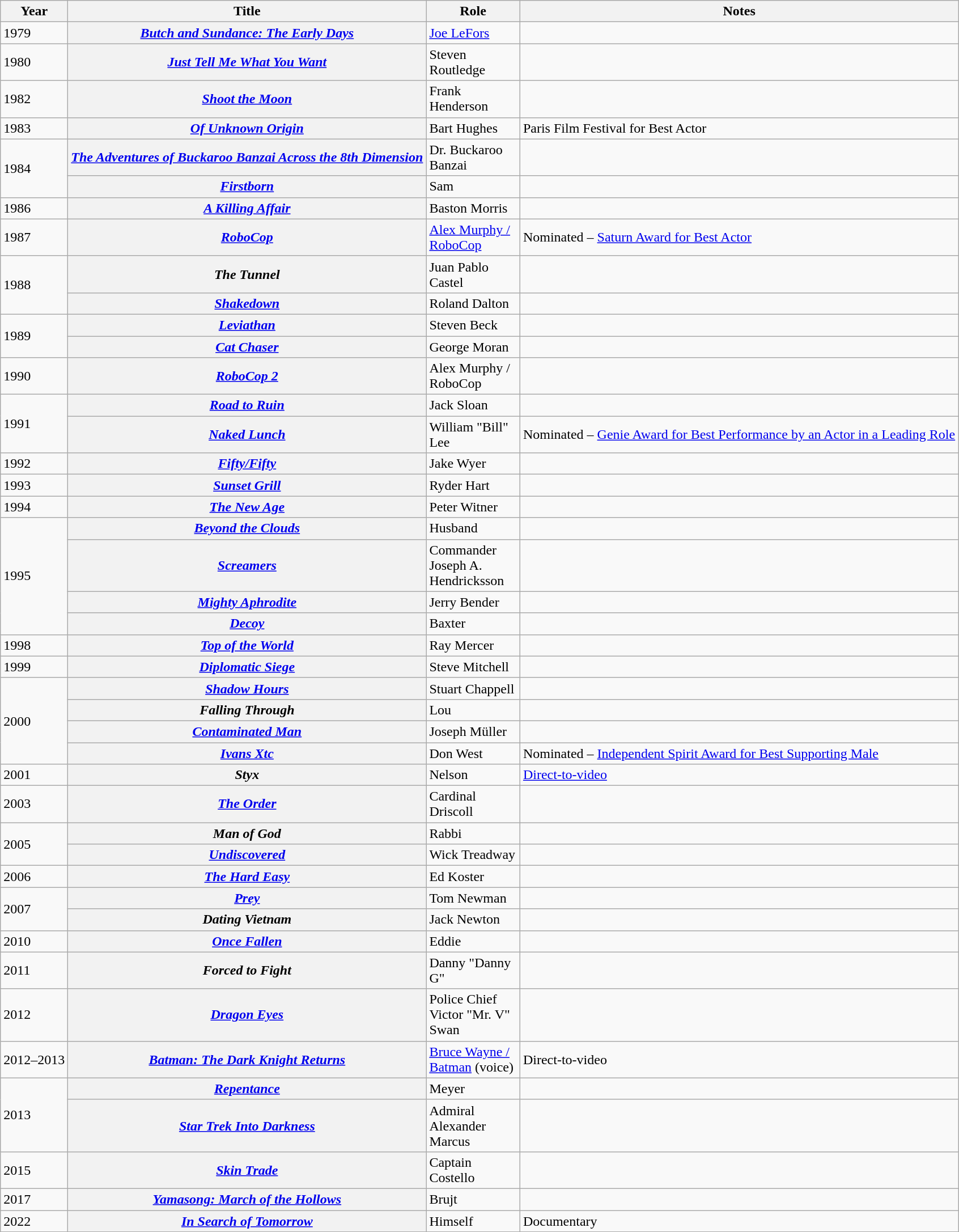<table class="wikitable plainrowheaders sortable">
<tr>
<th scope="col">Year</th>
<th scope="col">Title</th>
<th width=103 scope="col">Role</th>
<th scope="col" class="unsortable">Notes</th>
</tr>
<tr>
<td>1979</td>
<th scope="row"><em><a href='#'>Butch and Sundance: The Early Days</a></em></th>
<td><a href='#'>Joe LeFors</a></td>
<td></td>
</tr>
<tr>
<td>1980</td>
<th scope="row"><em><a href='#'>Just Tell Me What You Want</a></em></th>
<td>Steven Routledge</td>
<td></td>
</tr>
<tr>
<td>1982</td>
<th scope="row"><em><a href='#'>Shoot the Moon</a></em></th>
<td>Frank Henderson</td>
<td></td>
</tr>
<tr>
<td>1983</td>
<th scope="row"><em><a href='#'>Of Unknown Origin</a></em></th>
<td>Bart Hughes</td>
<td>Paris Film Festival for Best Actor</td>
</tr>
<tr>
<td rowspan="2">1984</td>
<th scope="row"><em><a href='#'>The Adventures of Buckaroo Banzai Across the 8th Dimension</a></em></th>
<td>Dr. Buckaroo Banzai</td>
<td></td>
</tr>
<tr>
<th scope="row"><em><a href='#'>Firstborn</a></em></th>
<td>Sam</td>
<td></td>
</tr>
<tr>
<td>1986</td>
<th scope="row"><em><a href='#'>A Killing Affair</a></em></th>
<td>Baston Morris</td>
<td></td>
</tr>
<tr>
<td>1987</td>
<th scope="row"><em><a href='#'>RoboCop</a></em></th>
<td><a href='#'>Alex Murphy / RoboCop</a></td>
<td>Nominated – <a href='#'>Saturn Award for Best Actor</a></td>
</tr>
<tr>
<td rowspan="2">1988</td>
<th scope="row"><em>The Tunnel</em></th>
<td>Juan Pablo Castel</td>
<td></td>
</tr>
<tr>
<th scope="row"><em><a href='#'>Shakedown</a></em></th>
<td>Roland Dalton</td>
<td></td>
</tr>
<tr>
<td rowspan="2">1989</td>
<th scope="row"><em><a href='#'>Leviathan</a></em></th>
<td>Steven Beck</td>
<td></td>
</tr>
<tr>
<th scope="row"><em><a href='#'>Cat Chaser</a></em></th>
<td>George Moran</td>
<td></td>
</tr>
<tr>
<td>1990</td>
<th scope="row"><em><a href='#'>RoboCop 2</a></em></th>
<td align="left">Alex Murphy / RoboCop</td>
<td align="left"></td>
</tr>
<tr>
<td rowspan="2">1991</td>
<th scope="row"><em><a href='#'>Road to Ruin</a></em></th>
<td>Jack Sloan</td>
<td></td>
</tr>
<tr>
<th scope="row"><em><a href='#'>Naked Lunch</a></em></th>
<td>William "Bill" Lee</td>
<td>Nominated – <a href='#'>Genie Award for Best Performance by an Actor in a Leading Role</a></td>
</tr>
<tr>
<td>1992</td>
<th scope="row"><em><a href='#'>Fifty/Fifty</a></em></th>
<td>Jake Wyer</td>
<td></td>
</tr>
<tr>
<td>1993</td>
<th scope="row"><em><a href='#'>Sunset Grill</a></em></th>
<td>Ryder Hart</td>
<td></td>
</tr>
<tr>
<td>1994</td>
<th scope="row"><em><a href='#'>The New Age</a></em></th>
<td>Peter Witner</td>
<td></td>
</tr>
<tr>
<td rowspan="4">1995</td>
<th scope="row"><em><a href='#'>Beyond the Clouds</a></em></th>
<td>Husband</td>
<td></td>
</tr>
<tr>
<th scope="row"><em><a href='#'>Screamers</a></em></th>
<td>Commander Joseph A. Hendricksson</td>
<td></td>
</tr>
<tr>
<th scope="row"><em><a href='#'>Mighty Aphrodite</a></em></th>
<td>Jerry Bender</td>
<td></td>
</tr>
<tr>
<th scope="row"><em><a href='#'>Decoy</a></em></th>
<td>Baxter</td>
<td></td>
</tr>
<tr>
<td>1998</td>
<th scope="row"><em><a href='#'>Top of the World</a></em></th>
<td>Ray Mercer</td>
<td></td>
</tr>
<tr>
<td>1999</td>
<th scope="row"><em><a href='#'>Diplomatic Siege</a></em></th>
<td>Steve Mitchell</td>
<td></td>
</tr>
<tr>
<td rowspan="4">2000</td>
<th scope="row"><em><a href='#'>Shadow Hours</a></em></th>
<td>Stuart Chappell</td>
<td></td>
</tr>
<tr>
<th scope="row"><em>Falling Through</em></th>
<td>Lou</td>
<td></td>
</tr>
<tr>
<th scope="row"><em><a href='#'>Contaminated Man</a></em></th>
<td>Joseph Müller</td>
<td></td>
</tr>
<tr>
<th scope="row"><em><a href='#'>Ivans Xtc</a></em></th>
<td>Don West</td>
<td>Nominated – <a href='#'>Independent Spirit Award for Best Supporting Male</a></td>
</tr>
<tr>
<td>2001</td>
<th scope="row"><em>Styx</em></th>
<td>Nelson</td>
<td><a href='#'>Direct-to-video</a></td>
</tr>
<tr>
<td>2003</td>
<th scope="row"><em><a href='#'>The Order</a></em></th>
<td>Cardinal Driscoll</td>
<td></td>
</tr>
<tr>
<td rowspan="2">2005</td>
<th scope="row"><em>Man of God</em></th>
<td>Rabbi</td>
<td></td>
</tr>
<tr>
<th scope="row"><em><a href='#'>Undiscovered</a></em></th>
<td>Wick Treadway</td>
<td></td>
</tr>
<tr>
<td>2006</td>
<th scope="row"><em><a href='#'>The Hard Easy</a></em></th>
<td>Ed Koster</td>
<td></td>
</tr>
<tr>
<td rowspan="2">2007</td>
<th scope="row"><em><a href='#'>Prey</a></em></th>
<td>Tom Newman</td>
<td></td>
</tr>
<tr>
<th scope="row"><em>Dating Vietnam</em></th>
<td>Jack Newton</td>
<td></td>
</tr>
<tr>
<td>2010</td>
<th scope="row"><em><a href='#'>Once Fallen</a></em></th>
<td>Eddie</td>
<td></td>
</tr>
<tr>
<td>2011</td>
<th scope="row"><em>Forced to Fight</em></th>
<td>Danny "Danny G"</td>
<td></td>
</tr>
<tr>
<td>2012</td>
<th scope="row"><em><a href='#'>Dragon Eyes</a></em></th>
<td>Police Chief Victor "Mr. V" Swan</td>
<td></td>
</tr>
<tr>
<td>2012–2013</td>
<th scope="row"><em><a href='#'>Batman: The Dark Knight Returns</a></em></th>
<td><a href='#'>Bruce Wayne / Batman</a> (voice)</td>
<td>Direct-to-video</td>
</tr>
<tr>
<td rowspan="2">2013</td>
<th scope="row"><em><a href='#'>Repentance</a></em></th>
<td>Meyer</td>
<td></td>
</tr>
<tr>
<th scope="row"><em><a href='#'>Star Trek Into Darkness</a></em></th>
<td>Admiral Alexander Marcus</td>
<td></td>
</tr>
<tr>
<td>2015</td>
<th scope="row"><em><a href='#'>Skin Trade</a></em></th>
<td>Captain Costello</td>
<td></td>
</tr>
<tr>
<td>2017</td>
<th scope="row"><em><a href='#'>Yamasong: March of the Hollows</a></em></th>
<td>Brujt</td>
<td></td>
</tr>
<tr>
<td>2022</td>
<th scope="row"><em><a href='#'>In Search of Tomorrow</a></em></th>
<td>Himself</td>
<td>Documentary</td>
</tr>
</table>
